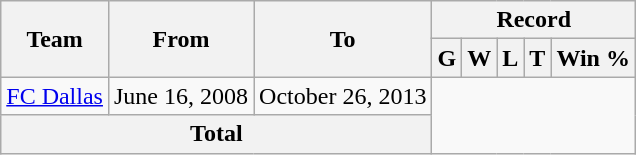<table class="wikitable" style="text-align: center">
<tr>
<th rowspan="2">Team</th>
<th rowspan="2">From</th>
<th rowspan="2">To</th>
<th colspan="5">Record</th>
</tr>
<tr>
<th>G</th>
<th>W</th>
<th>L</th>
<th>T</th>
<th>Win %</th>
</tr>
<tr>
<td align=left><a href='#'>FC Dallas</a></td>
<td align=left>June 16, 2008</td>
<td align=left>October 26, 2013<br></td>
</tr>
<tr>
<th colspan="3">Total<br></th>
</tr>
</table>
